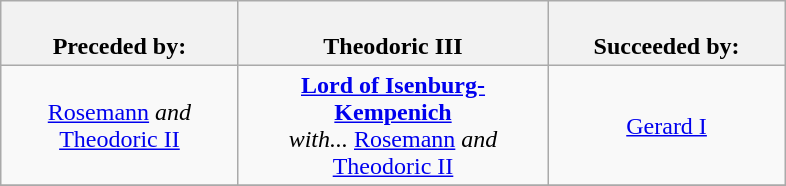<table class="wikitable" style="margin:1em auto;">
<tr align="center">
<th width=150px><br>Preceded by:</th>
<th width=200px><br>Theodoric III</th>
<th width=150px><br>Succeeded by:</th>
</tr>
<tr align="center">
<td><a href='#'>Rosemann</a> <em>and</em> <a href='#'>Theodoric II</a></td>
<td><strong><a href='#'>Lord of Isenburg-Kempenich</a></strong><br><em>with...</em> <a href='#'>Rosemann</a> <em>and</em> <a href='#'>Theodoric II</a></td>
<td><a href='#'>Gerard I</a></td>
</tr>
<tr>
</tr>
</table>
